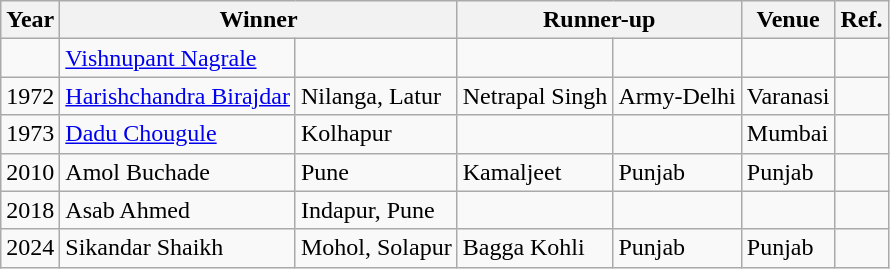<table class="wikitable">
<tr>
<th>Year</th>
<th colspan=2>Winner</th>
<th colspan=2>Runner-up</th>
<th>Venue</th>
<th>Ref.</th>
</tr>
<tr>
<td></td>
<td><a href='#'>Vishnupant Nagrale</a></td>
<td></td>
<td></td>
<td></td>
<td></td>
<td></td>
</tr>
<tr>
<td>1972</td>
<td><a href='#'>Harishchandra Birajdar</a></td>
<td>Nilanga, Latur</td>
<td>Netrapal Singh</td>
<td>Army-Delhi</td>
<td>Varanasi</td>
<td></td>
</tr>
<tr>
<td>1973</td>
<td><a href='#'>Dadu Chougule</a></td>
<td>Kolhapur</td>
<td></td>
<td></td>
<td>Mumbai</td>
<td></td>
</tr>
<tr>
<td>2010</td>
<td>Amol Buchade</td>
<td>Pune</td>
<td>Kamaljeet</td>
<td>Punjab</td>
<td>Punjab</td>
<td></td>
</tr>
<tr>
<td>2018</td>
<td>Asab Ahmed</td>
<td>Indapur, Pune</td>
<td></td>
<td></td>
<td></td>
<td></td>
</tr>
<tr>
<td>2024</td>
<td>Sikandar Shaikh</td>
<td>Mohol, Solapur</td>
<td>Bagga Kohli</td>
<td>Punjab</td>
<td>Punjab</td>
<td></td>
</tr>
</table>
